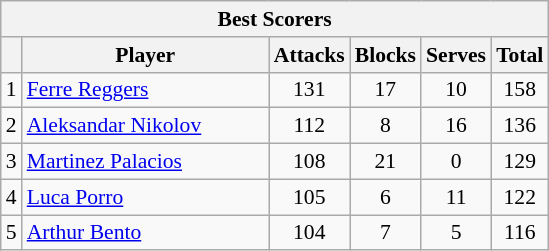<table class="wikitable sortable" style=font-size:90%>
<tr>
<th colspan=6>Best Scorers</th>
</tr>
<tr>
<th></th>
<th width=158>Player</th>
<th width=20>Attacks</th>
<th width=20>Blocks</th>
<th width=20>Serves</th>
<th width=20>Total</th>
</tr>
<tr>
<td>1</td>
<td> <a href='#'>Ferre Reggers</a></td>
<td align=center>131</td>
<td align=center>17</td>
<td align=center>10</td>
<td align=center>158</td>
</tr>
<tr>
<td>2</td>
<td> <a href='#'>Aleksandar Nikolov</a></td>
<td align=center>112</td>
<td align=center>8</td>
<td align=center>16</td>
<td align=center>136</td>
</tr>
<tr>
<td>3</td>
<td> <a href='#'>Martinez Palacios</a></td>
<td align=center>108</td>
<td align=center>21</td>
<td align=center>0</td>
<td align=center>129</td>
</tr>
<tr>
<td>4</td>
<td> <a href='#'>Luca Porro</a></td>
<td align=center>105</td>
<td align=center>6</td>
<td align=center>11</td>
<td align=center>122</td>
</tr>
<tr>
<td>5</td>
<td> <a href='#'>Arthur Bento</a></td>
<td align=center>104</td>
<td align=center>7</td>
<td align=center>5</td>
<td align=center>116</td>
</tr>
</table>
